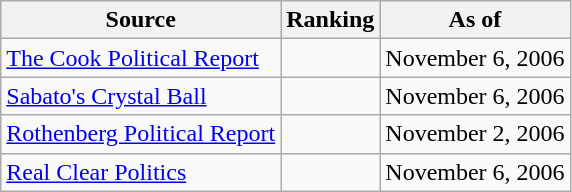<table class="wikitable" style="text-align:center">
<tr>
<th>Source</th>
<th>Ranking</th>
<th>As of</th>
</tr>
<tr>
<td align=left><a href='#'>The Cook Political Report</a></td>
<td></td>
<td>November 6, 2006</td>
</tr>
<tr>
<td align=left><a href='#'>Sabato's Crystal Ball</a></td>
<td></td>
<td>November 6, 2006</td>
</tr>
<tr>
<td align=left><a href='#'>Rothenberg Political Report</a></td>
<td></td>
<td>November 2, 2006</td>
</tr>
<tr>
<td align=left><a href='#'>Real Clear Politics</a></td>
<td></td>
<td>November 6, 2006</td>
</tr>
</table>
